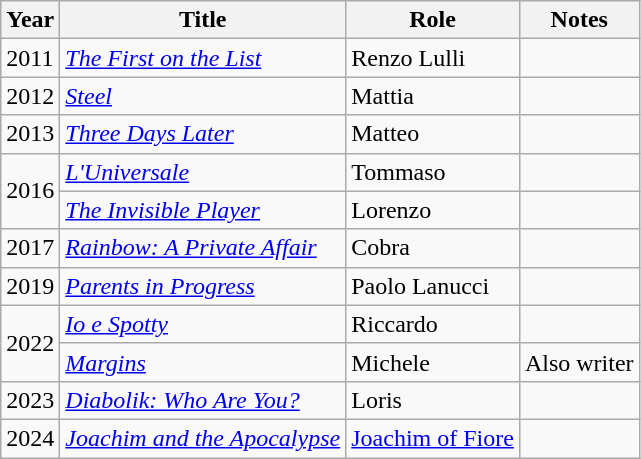<table class="wikitable sortable">
<tr>
<th>Year</th>
<th>Title</th>
<th>Role</th>
<th class="unsortable">Notes</th>
</tr>
<tr>
<td>2011</td>
<td><em><a href='#'>The First on the List</a></em></td>
<td>Renzo Lulli</td>
<td></td>
</tr>
<tr>
<td>2012</td>
<td><em><a href='#'>Steel</a></em></td>
<td>Mattia</td>
<td></td>
</tr>
<tr>
<td>2013</td>
<td><em><a href='#'>Three Days Later</a></em></td>
<td>Matteo</td>
<td></td>
</tr>
<tr>
<td rowspan="2">2016</td>
<td><em><a href='#'>L'Universale</a></em></td>
<td>Tommaso</td>
<td></td>
</tr>
<tr>
<td><em><a href='#'>The Invisible Player</a></em></td>
<td>Lorenzo</td>
<td></td>
</tr>
<tr>
<td>2017</td>
<td><em><a href='#'>Rainbow: A Private Affair</a></em></td>
<td>Cobra</td>
<td></td>
</tr>
<tr>
<td>2019</td>
<td><em><a href='#'>Parents in Progress</a></em></td>
<td>Paolo Lanucci</td>
<td></td>
</tr>
<tr>
<td rowspan="2">2022</td>
<td><em><a href='#'>Io e Spotty</a></em></td>
<td>Riccardo</td>
<td></td>
</tr>
<tr>
<td><em><a href='#'>Margins</a></em></td>
<td>Michele</td>
<td>Also writer</td>
</tr>
<tr>
<td>2023</td>
<td><em><a href='#'>Diabolik: Who Are You?</a></em></td>
<td>Loris</td>
<td></td>
</tr>
<tr>
<td>2024</td>
<td><em><a href='#'>Joachim and the Apocalypse</a></em></td>
<td><a href='#'>Joachim of Fiore</a></td>
</tr>
</table>
